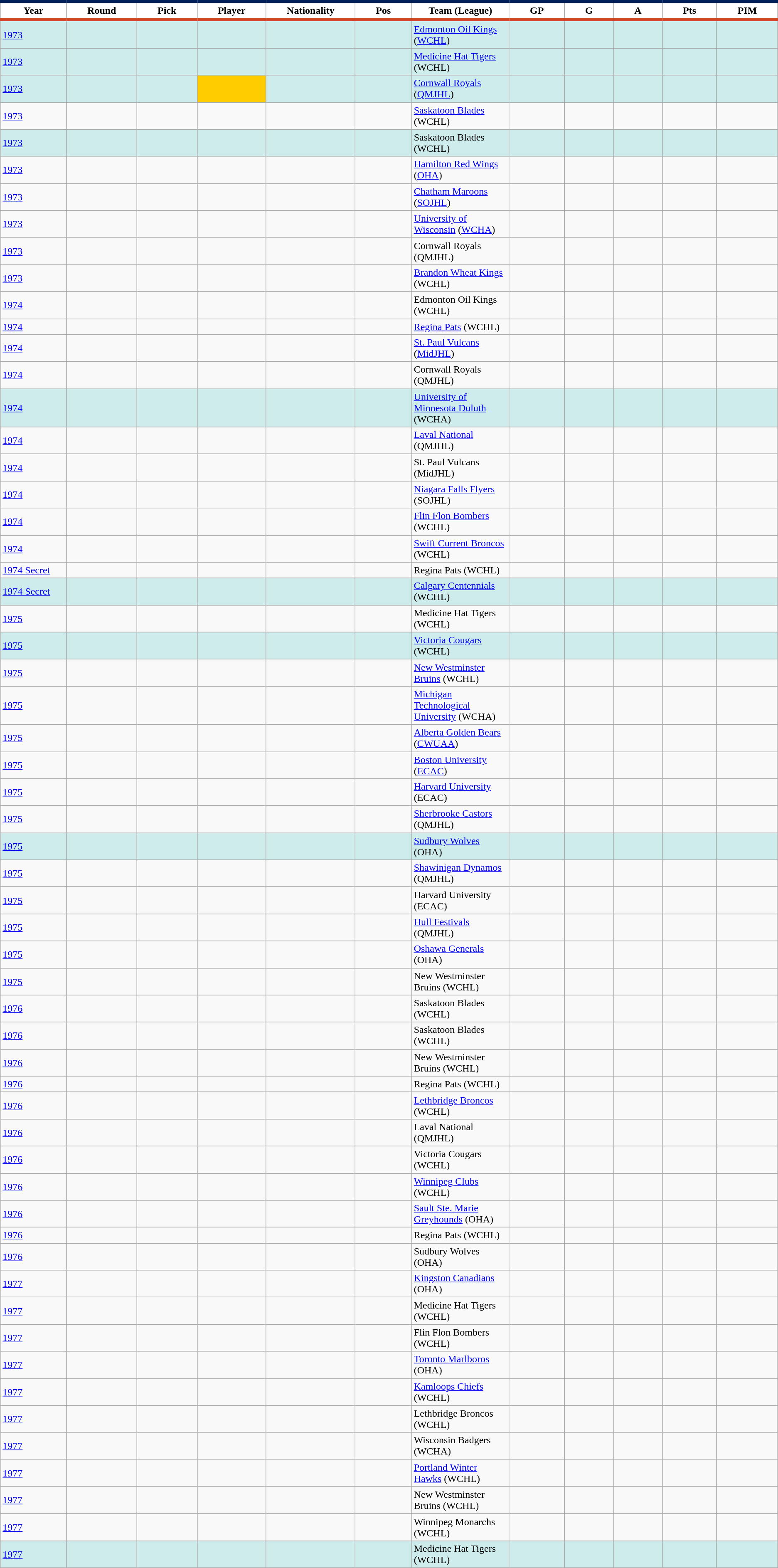<table class="wikitable sortable" style="margin: 1em 1em 1em 0; text-align:left">
<tr>
<th style="width:1%;background:#FFFFFF; border-top:#00205B 5px solid; border-bottom:#D14520 5px solid;">Year</th>
<th style="width:1%;background:#FFFFFF; border-top:#00205B 5px solid; border-bottom:#D14520 5px solid;">Round</th>
<th style="width:1%;background:#FFFFFF; border-top:#00205B 5px solid; border-bottom:#D14520 5px solid;">Pick</th>
<th style="width:1%;background:#FFFFFF; border-top:#00205B 5px solid; border-bottom:#D14520 5px solid;">Player</th>
<th style="width:1%;background:#FFFFFF; border-top:#00205B 5px solid; border-bottom:#D14520 5px solid;">Nationality</th>
<th style="width:1%;background:#FFFFFF; border-top:#00205B 5px solid; border-bottom:#D14520 5px solid;">Pos</th>
<th style="width:1%;background:#FFFFFF; border-top:#00205B 5px solid; border-bottom:#D14520 5px solid;">Team (League)</th>
<th style="width:1%;background:#FFFFFF; border-top:#00205B 5px solid; border-bottom:#D14520 5px solid;">GP</th>
<th style="width:1%;background:#FFFFFF; border-top:#00205B 5px solid; border-bottom:#D14520 5px solid;">G</th>
<th style="width:1%;background:#FFFFFF; border-top:#00205B 5px solid; border-bottom:#D14520 5px solid;">A</th>
<th style="width:1%;background:#FFFFFF; border-top:#00205B 5px solid; border-bottom:#D14520 5px solid;">Pts</th>
<th style="width:1%;background:#FFFFFF; border-top:#00205B 5px solid; border-bottom:#D14520 5px solid;">PIM</th>
</tr>
<tr bgcolor="#CFECEC">
<td><a href='#'>1973</a></td>
<td></td>
<td></td>
<td scope="row" style="text-align:left;"></td>
<td align="left"></td>
<td></td>
<td scope="row" style="text-align:left;"><a href='#'>Edmonton Oil Kings</a> (<a href='#'>WCHL</a>)</td>
<td></td>
<td></td>
<td></td>
<td></td>
<td></td>
</tr>
<tr bgcolor="#CFECEC">
<td><a href='#'>1973</a></td>
<td></td>
<td></td>
<td scope="row" style="text-align:left;"></td>
<td align="left"></td>
<td></td>
<td scope="row" style="text-align:left;"><a href='#'>Medicine Hat Tigers</a> (WCHL)</td>
<td></td>
<td></td>
<td></td>
<td></td>
<td></td>
</tr>
<tr bgcolor="#CFECEC">
<td><a href='#'>1973</a></td>
<td></td>
<td></td>
<td bgcolor="#FFCC00" scope="row" style="text-align:left;"></td>
<td align="left"></td>
<td></td>
<td scope="row" style="text-align:left;"><a href='#'>Cornwall Royals</a> (<a href='#'>QMJHL</a>)</td>
<td></td>
<td></td>
<td></td>
<td></td>
<td></td>
</tr>
<tr>
<td><a href='#'>1973</a></td>
<td></td>
<td></td>
<td scope="row" style="text-align:left;"></td>
<td align="left"></td>
<td></td>
<td scope="row" style="text-align:left;"><a href='#'>Saskatoon Blades</a> (WCHL)</td>
<td></td>
<td></td>
<td></td>
<td></td>
<td></td>
</tr>
<tr bgcolor="#CFECEC">
<td><a href='#'>1973</a></td>
<td></td>
<td></td>
<td scope="row" style="text-align:left;"></td>
<td align="left"></td>
<td></td>
<td scope="row" style="text-align:left;">Saskatoon Blades (WCHL)</td>
<td></td>
<td></td>
<td></td>
<td></td>
<td></td>
</tr>
<tr>
<td><a href='#'>1973</a></td>
<td></td>
<td></td>
<td scope="row" style="text-align:left;"></td>
<td align="left"></td>
<td></td>
<td scope="row" style="text-align:left;"><a href='#'>Hamilton Red Wings</a> (<a href='#'>OHA</a>)</td>
<td></td>
<td></td>
<td></td>
<td></td>
<td></td>
</tr>
<tr>
<td><a href='#'>1973</a></td>
<td></td>
<td></td>
<td scope="row" style="text-align:left;"></td>
<td align="left"></td>
<td></td>
<td scope="row" style="text-align:left;"><a href='#'>Chatham Maroons</a> (<a href='#'>SOJHL</a>)</td>
<td></td>
<td></td>
<td></td>
<td></td>
<td></td>
</tr>
<tr>
<td><a href='#'>1973</a></td>
<td></td>
<td></td>
<td scope="row" style="text-align:left;"></td>
<td align="left"></td>
<td></td>
<td scope="row" style="text-align:left;"><a href='#'>University of Wisconsin</a> (<a href='#'>WCHA</a>)</td>
<td></td>
<td></td>
<td></td>
<td></td>
<td></td>
</tr>
<tr>
<td><a href='#'>1973</a></td>
<td></td>
<td></td>
<td scope="row" style="text-align:left;"></td>
<td align="left"></td>
<td></td>
<td scope="row" style="text-align:left;">Cornwall Royals (QMJHL)</td>
<td></td>
<td></td>
<td></td>
<td></td>
<td></td>
</tr>
<tr>
<td><a href='#'>1973</a></td>
<td></td>
<td></td>
<td scope="row" style="text-align:left;"></td>
<td align="left"></td>
<td></td>
<td scope="row" style="text-align:left;"><a href='#'>Brandon Wheat Kings</a> (WCHL)</td>
<td></td>
<td></td>
<td></td>
<td></td>
<td></td>
</tr>
<tr>
<td><a href='#'>1974</a></td>
<td></td>
<td></td>
<td scope="row" style="text-align:left;"></td>
<td align="left"></td>
<td></td>
<td scope="row" style="text-align:left;">Edmonton Oil Kings (WCHL)</td>
<td></td>
<td></td>
<td></td>
<td></td>
<td></td>
</tr>
<tr>
<td><a href='#'>1974</a></td>
<td></td>
<td></td>
<td scope="row" style="text-align:left;"></td>
<td align="left"></td>
<td></td>
<td scope="row" style="text-align:left;"><a href='#'>Regina Pats</a> (WCHL)</td>
<td></td>
<td></td>
<td></td>
<td></td>
<td></td>
</tr>
<tr>
<td><a href='#'>1974</a></td>
<td></td>
<td></td>
<td scope="row" style="text-align:left;"></td>
<td align="left"></td>
<td></td>
<td scope="row" style="text-align:left;"><a href='#'>St. Paul Vulcans</a> (<a href='#'>MidJHL</a>)</td>
<td></td>
<td></td>
<td></td>
<td></td>
<td></td>
</tr>
<tr>
<td><a href='#'>1974</a></td>
<td></td>
<td></td>
<td scope="row" style="text-align:left;"></td>
<td align="left"></td>
<td></td>
<td scope="row" style="text-align:left;">Cornwall Royals (QMJHL)</td>
<td></td>
<td></td>
<td></td>
<td></td>
<td></td>
</tr>
<tr bgcolor="#CFECEC">
<td><a href='#'>1974</a></td>
<td></td>
<td></td>
<td scope="row" style="text-align:left;"></td>
<td align="left"></td>
<td></td>
<td scope="row" style="text-align:left;"><a href='#'>University of Minnesota Duluth</a> (WCHA)</td>
<td></td>
<td></td>
<td></td>
<td></td>
<td></td>
</tr>
<tr>
<td><a href='#'>1974</a></td>
<td></td>
<td></td>
<td scope="row" style="text-align:left;"></td>
<td align="left"></td>
<td></td>
<td scope="row" style="text-align:left;"><a href='#'>Laval National</a> (QMJHL)</td>
<td></td>
<td></td>
<td></td>
<td></td>
<td></td>
</tr>
<tr>
<td><a href='#'>1974</a></td>
<td></td>
<td></td>
<td scope="row" style="text-align:left;"></td>
<td align="left"></td>
<td></td>
<td scope="row" style="text-align:left;">St. Paul Vulcans (MidJHL)</td>
<td></td>
<td></td>
<td></td>
<td></td>
<td></td>
</tr>
<tr>
<td><a href='#'>1974</a></td>
<td></td>
<td></td>
<td scope="row" style="text-align:left;"></td>
<td align="left"></td>
<td></td>
<td scope="row" style="text-align:left;"><a href='#'>Niagara Falls Flyers</a> (SOJHL)</td>
<td></td>
<td></td>
<td></td>
<td></td>
<td></td>
</tr>
<tr>
<td><a href='#'>1974</a></td>
<td></td>
<td></td>
<td scope="row" style="text-align:left;"></td>
<td align="left"></td>
<td></td>
<td scope="row" style="text-align:left;"><a href='#'>Flin Flon Bombers</a> (WCHL)</td>
<td></td>
<td></td>
<td></td>
<td></td>
<td></td>
</tr>
<tr>
<td><a href='#'>1974</a></td>
<td></td>
<td></td>
<td scope="row" style="text-align:left;"></td>
<td align="left"></td>
<td></td>
<td scope="row" style="text-align:left;"><a href='#'>Swift Current Broncos</a> (WCHL)</td>
<td></td>
<td></td>
<td></td>
<td></td>
<td></td>
</tr>
<tr>
<td><a href='#'>1974 Secret</a></td>
<td></td>
<td></td>
<td scope="row" style="text-align:left;"></td>
<td align="left"></td>
<td></td>
<td scope="row" style="text-align:left;">Regina Pats (WCHL)</td>
<td></td>
<td></td>
<td></td>
<td></td>
<td></td>
</tr>
<tr bgcolor="#CFECEC">
<td><a href='#'>1974 Secret</a></td>
<td></td>
<td></td>
<td scope="row" style="text-align:left;"></td>
<td align="left"></td>
<td></td>
<td scope="row" style="text-align:left;"><a href='#'>Calgary Centennials</a> (WCHL)</td>
<td></td>
<td></td>
<td></td>
<td></td>
<td></td>
</tr>
<tr>
<td><a href='#'>1975</a></td>
<td></td>
<td></td>
<td scope="row" style="text-align:left;"></td>
<td align="left"></td>
<td></td>
<td scope="row" style="text-align:left;">Medicine Hat Tigers (WCHL)</td>
<td></td>
<td></td>
<td></td>
<td></td>
<td></td>
</tr>
<tr bgcolor="#CFECEC">
<td><a href='#'>1975</a></td>
<td></td>
<td></td>
<td scope="row" style="text-align:left;"></td>
<td align="left"></td>
<td></td>
<td scope="row" style="text-align:left;"><a href='#'>Victoria Cougars</a> (WCHL)</td>
<td></td>
<td></td>
<td></td>
<td></td>
<td></td>
</tr>
<tr>
<td><a href='#'>1975</a></td>
<td></td>
<td></td>
<td scope="row" style="text-align:left;"></td>
<td align="left"></td>
<td></td>
<td scope="row" style="text-align:left;"><a href='#'>New Westminster Bruins</a> (WCHL)</td>
<td></td>
<td></td>
<td></td>
<td></td>
<td></td>
</tr>
<tr>
<td><a href='#'>1975</a></td>
<td></td>
<td></td>
<td scope="row" style="text-align:left;"></td>
<td align="left"></td>
<td></td>
<td scope="row" style="text-align:left;"><a href='#'>Michigan Technological University</a> (WCHA)</td>
<td></td>
<td></td>
<td></td>
<td></td>
<td></td>
</tr>
<tr>
<td><a href='#'>1975</a></td>
<td></td>
<td></td>
<td scope="row" style="text-align:left;"></td>
<td align="left"></td>
<td></td>
<td scope="row" style="text-align:left;"><a href='#'>Alberta Golden Bears</a> (<a href='#'>CWUAA</a>)</td>
<td></td>
<td></td>
<td></td>
<td></td>
<td></td>
</tr>
<tr>
<td><a href='#'>1975</a></td>
<td></td>
<td></td>
<td scope="row" style="text-align:left;"></td>
<td align="left"></td>
<td></td>
<td scope="row" style="text-align:left;"><a href='#'>Boston University</a> (<a href='#'>ECAC</a>)</td>
<td></td>
<td></td>
<td></td>
<td></td>
<td></td>
</tr>
<tr>
<td><a href='#'>1975</a></td>
<td></td>
<td></td>
<td scope="row" style="text-align:left;"></td>
<td align="left"></td>
<td></td>
<td scope="row" style="text-align:left;"><a href='#'>Harvard University</a> (ECAC)</td>
<td></td>
<td></td>
<td></td>
<td></td>
<td></td>
</tr>
<tr>
<td><a href='#'>1975</a></td>
<td></td>
<td></td>
<td scope="row" style="text-align:left;"></td>
<td align="left"></td>
<td></td>
<td scope="row" style="text-align:left;"><a href='#'>Sherbrooke Castors</a> (QMJHL)</td>
<td></td>
<td></td>
<td></td>
<td></td>
<td></td>
</tr>
<tr bgcolor="#CFECEC">
<td><a href='#'>1975</a></td>
<td></td>
<td></td>
<td scope="row" style="text-align:left;"></td>
<td align="left"></td>
<td></td>
<td scope="row" style="text-align:left;"><a href='#'>Sudbury Wolves</a> (OHA)</td>
<td></td>
<td></td>
<td></td>
<td></td>
<td></td>
</tr>
<tr>
<td><a href='#'>1975</a></td>
<td></td>
<td></td>
<td scope="row" style="text-align:left;"></td>
<td align="left"></td>
<td></td>
<td scope="row" style="text-align:left;"><a href='#'>Shawinigan Dynamos</a> (QMJHL)</td>
<td></td>
<td></td>
<td></td>
<td></td>
<td></td>
</tr>
<tr>
<td><a href='#'>1975</a></td>
<td></td>
<td></td>
<td scope="row" style="text-align:left;"></td>
<td align="left"></td>
<td></td>
<td scope="row" style="text-align:left;">Harvard University (ECAC)</td>
<td></td>
<td></td>
<td></td>
<td></td>
<td></td>
</tr>
<tr>
<td><a href='#'>1975</a></td>
<td></td>
<td></td>
<td scope="row" style="text-align:left;"></td>
<td align="left"></td>
<td></td>
<td scope="row" style="text-align:left;"><a href='#'>Hull Festivals</a> (QMJHL)</td>
<td></td>
<td></td>
<td></td>
<td></td>
<td></td>
</tr>
<tr>
<td><a href='#'>1975</a></td>
<td></td>
<td></td>
<td scope="row" style="text-align:left;"></td>
<td align="left"></td>
<td></td>
<td scope="row" style="text-align:left;"><a href='#'>Oshawa Generals</a> (OHA)</td>
<td></td>
<td></td>
<td></td>
<td></td>
<td></td>
</tr>
<tr>
<td><a href='#'>1975</a></td>
<td></td>
<td></td>
<td scope="row" style="text-align:left;"></td>
<td align="left"></td>
<td></td>
<td scope="row" style="text-align:left;">New Westminster Bruins (WCHL)</td>
<td></td>
<td></td>
<td></td>
<td></td>
<td></td>
</tr>
<tr>
<td><a href='#'>1976</a></td>
<td></td>
<td></td>
<td scope="row" style="text-align:left;"></td>
<td align="left"></td>
<td></td>
<td scope="row" style="text-align:left;">Saskatoon Blades (WCHL)</td>
<td></td>
<td></td>
<td></td>
<td></td>
<td></td>
</tr>
<tr>
<td><a href='#'>1976</a></td>
<td></td>
<td></td>
<td scope="row" style="text-align:left;"></td>
<td align="left"></td>
<td></td>
<td scope="row" style="text-align:left;">Saskatoon Blades (WCHL)</td>
<td></td>
<td></td>
<td></td>
<td></td>
<td></td>
</tr>
<tr>
<td><a href='#'>1976</a></td>
<td></td>
<td></td>
<td scope="row" style="text-align:left;"></td>
<td align="left"></td>
<td></td>
<td scope="row" style="text-align:left;">New Westminster Bruins (WCHL)</td>
<td></td>
<td></td>
<td></td>
<td></td>
<td></td>
</tr>
<tr>
<td><a href='#'>1976</a></td>
<td></td>
<td></td>
<td scope=“row” style="text-align:left;"></td>
<td align="left"></td>
<td></td>
<td scope=“row” style="text-align:left;">Regina Pats (WCHL)</td>
<td></td>
<td></td>
<td></td>
<td></td>
<td></td>
</tr>
<tr>
<td><a href='#'>1976</a></td>
<td></td>
<td></td>
<td scope=“row” style="text-align:left;"></td>
<td align="left"></td>
<td></td>
<td scope=“row” style="text-align:left;"><a href='#'>Lethbridge Broncos</a> (WCHL)</td>
<td></td>
<td></td>
<td></td>
<td></td>
<td></td>
</tr>
<tr>
<td><a href='#'>1976</a></td>
<td></td>
<td></td>
<td scope=“row” style="text-align:left;"></td>
<td align="left"></td>
<td></td>
<td scope=“row” style="text-align:left;">Laval National (QMJHL)</td>
<td></td>
<td></td>
<td></td>
<td></td>
<td></td>
</tr>
<tr>
<td><a href='#'>1976</a></td>
<td></td>
<td></td>
<td scope=“row” style="text-align:left;"></td>
<td align="left"></td>
<td></td>
<td scope=“row” style="text-align:left;">Victoria Cougars (WCHL)</td>
<td></td>
<td></td>
<td></td>
<td></td>
<td></td>
</tr>
<tr>
<td><a href='#'>1976</a></td>
<td></td>
<td></td>
<td scope=“row” style="text-align:left;"></td>
<td align="left"></td>
<td></td>
<td scope=“row” style="text-align:left;"><a href='#'>Winnipeg Clubs</a> (WCHL)</td>
<td></td>
<td></td>
<td></td>
<td></td>
<td></td>
</tr>
<tr>
<td><a href='#'>1976</a></td>
<td></td>
<td></td>
<td scope=“row” style="text-align:left;"></td>
<td align="left"></td>
<td></td>
<td scope=“row” style="text-align:left;"><a href='#'>Sault Ste. Marie Greyhounds</a> (OHA)</td>
<td></td>
<td></td>
<td></td>
<td></td>
<td></td>
</tr>
<tr>
<td><a href='#'>1976</a></td>
<td></td>
<td></td>
<td scope=“row” style="text-align:left;"></td>
<td align="left"></td>
<td></td>
<td scope=“row” style="text-align:left;">Regina Pats (WCHL)</td>
<td></td>
<td></td>
<td></td>
<td></td>
<td></td>
</tr>
<tr>
<td><a href='#'>1976</a></td>
<td></td>
<td></td>
<td scope=“row” style="text-align:left;"></td>
<td align="left"></td>
<td></td>
<td scope=“row” style="text-align:left;">Sudbury Wolves (OHA)</td>
<td></td>
<td></td>
<td></td>
<td></td>
<td></td>
</tr>
<tr>
<td><a href='#'>1977</a></td>
<td></td>
<td></td>
<td scope=“row” style="text-align:left;"></td>
<td align="left"></td>
<td></td>
<td scope=“row” style="text-align:left;"><a href='#'>Kingston Canadians</a> (OHA)</td>
<td></td>
<td></td>
<td></td>
<td></td>
<td></td>
</tr>
<tr>
<td><a href='#'>1977</a></td>
<td></td>
<td></td>
<td scope=“row” style="text-align:left;"></td>
<td align="left"></td>
<td></td>
<td scope=“row” style="text-align:left;">Medicine Hat Tigers (WCHL)</td>
<td></td>
<td></td>
<td></td>
<td></td>
<td></td>
</tr>
<tr>
<td><a href='#'>1977</a></td>
<td></td>
<td></td>
<td scope=“row” style="text-align:left;"></td>
<td align="left"></td>
<td></td>
<td scope=“row” style="text-align:left;">Flin Flon Bombers (WCHL)</td>
<td></td>
<td></td>
<td></td>
<td></td>
<td></td>
</tr>
<tr>
<td><a href='#'>1977</a></td>
<td></td>
<td></td>
<td scope=“row” style="text-align:left;"></td>
<td align="left"></td>
<td></td>
<td scope=“row” style="text-align:left;"><a href='#'>Toronto Marlboros</a> (OHA)</td>
<td></td>
<td></td>
<td></td>
<td></td>
<td></td>
</tr>
<tr>
<td><a href='#'>1977</a></td>
<td></td>
<td></td>
<td scope=“row” style="text-align:left;"></td>
<td align="left"></td>
<td></td>
<td scope=“row” style="text-align:left;"><a href='#'>Kamloops Chiefs</a> (WCHL)</td>
<td></td>
<td></td>
<td></td>
<td></td>
<td></td>
</tr>
<tr>
<td><a href='#'>1977</a></td>
<td></td>
<td></td>
<td scope=“row” style="text-align:left;"></td>
<td align="left"></td>
<td></td>
<td scope=“row” style="text-align:left;">Lethbridge Broncos (WCHL)</td>
<td></td>
<td></td>
<td></td>
<td></td>
<td></td>
</tr>
<tr>
<td><a href='#'>1977</a></td>
<td></td>
<td></td>
<td scope=“row” style="text-align:left;"></td>
<td align="left"></td>
<td></td>
<td scope=“row” style="text-align:left;">Wisconsin Badgers (WCHA)</td>
<td></td>
<td></td>
<td></td>
<td></td>
<td></td>
</tr>
<tr>
<td><a href='#'>1977</a></td>
<td></td>
<td></td>
<td scope=“row” style="text-align:left;"></td>
<td align="left"></td>
<td></td>
<td scope=“row” style="text-align:left;"><a href='#'>Portland Winter Hawks</a> (WCHL)</td>
<td></td>
<td></td>
<td></td>
<td></td>
<td></td>
</tr>
<tr>
<td><a href='#'>1977</a></td>
<td></td>
<td></td>
<td scope=“row” style="text-align:left;"></td>
<td align="left"></td>
<td></td>
<td scope=“row” style="text-align:left;">New Westminster Bruins (WCHL)</td>
<td></td>
<td></td>
<td></td>
<td></td>
<td></td>
</tr>
<tr>
<td><a href='#'>1977</a></td>
<td></td>
<td></td>
<td scope=“row” style="text-align:left;"></td>
<td align="left"></td>
<td></td>
<td scope=“row” style="text-align:left;">Winnipeg Monarchs (WCHL)</td>
<td></td>
<td></td>
<td></td>
<td></td>
<td></td>
</tr>
<tr bgcolor="#CFECEC">
<td><a href='#'>1977</a></td>
<td></td>
<td></td>
<td scope=“row” style="text-align:left;"></td>
<td align="left"></td>
<td></td>
<td scope=“row” style="text-align:left;">Medicine Hat Tigers (WCHL)</td>
<td></td>
<td></td>
<td></td>
<td></td>
<td></td>
</tr>
</table>
